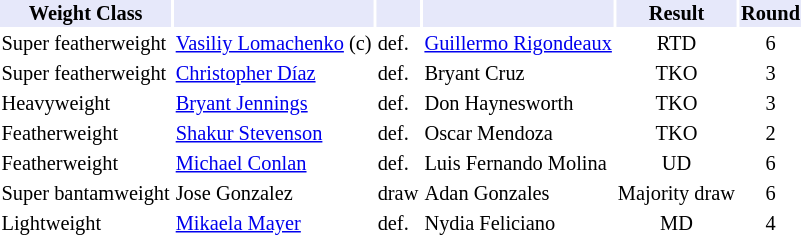<table class="toccolours" style="font-size: 85%;">
<tr>
<th style="background:#e6e8fa; color:#000; text-align:center;">Weight Class</th>
<th style="background:#e6e8fa; color:#000; text-align:center;"></th>
<th style="background:#e6e8fa; color:#000; text-align:center;"></th>
<th style="background:#e6e8fa; color:#000; text-align:center;"></th>
<th style="background:#e6e8fa; color:#000; text-align:center;">Result</th>
<th style="background:#e6e8fa; color:#000; text-align:center;">Round</th>
</tr>
<tr>
<td>Super featherweight</td>
<td> <a href='#'>Vasiliy Lomachenko</a> (c)</td>
<td>def.</td>
<td> <a href='#'>Guillermo Rigondeaux</a></td>
<td align=center>RTD</td>
<td align=center>6</td>
</tr>
<tr>
<td>Super featherweight</td>
<td> <a href='#'>Christopher Díaz</a></td>
<td>def.</td>
<td> Bryant Cruz</td>
<td align=center>TKO</td>
<td align=center>3</td>
</tr>
<tr>
<td>Heavyweight</td>
<td> <a href='#'>Bryant Jennings</a></td>
<td>def.</td>
<td> Don Haynesworth</td>
<td align=center>TKO</td>
<td align=center>3</td>
</tr>
<tr>
<td>Featherweight</td>
<td> <a href='#'>Shakur Stevenson</a></td>
<td>def.</td>
<td> Oscar Mendoza</td>
<td align=center>TKO</td>
<td align=center>2</td>
</tr>
<tr>
<td>Featherweight</td>
<td> <a href='#'>Michael Conlan</a></td>
<td>def.</td>
<td> Luis Fernando Molina</td>
<td align=center>UD</td>
<td align=center>6</td>
</tr>
<tr>
<td>Super bantamweight</td>
<td> Jose Gonzalez</td>
<td>draw</td>
<td> Adan Gonzales</td>
<td align=center>Majority draw</td>
<td align=center>6</td>
</tr>
<tr>
<td>Lightweight</td>
<td> <a href='#'>Mikaela Mayer</a></td>
<td>def.</td>
<td> Nydia Feliciano</td>
<td align=center>MD</td>
<td align=center>4</td>
</tr>
<tr>
</tr>
</table>
